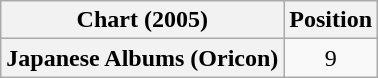<table class="wikitable plainrowheaders" style="text-align:center">
<tr>
<th scope="col">Chart (2005)</th>
<th scope="col">Position</th>
</tr>
<tr>
<th scope="row">Japanese Albums (Oricon)</th>
<td>9</td>
</tr>
</table>
